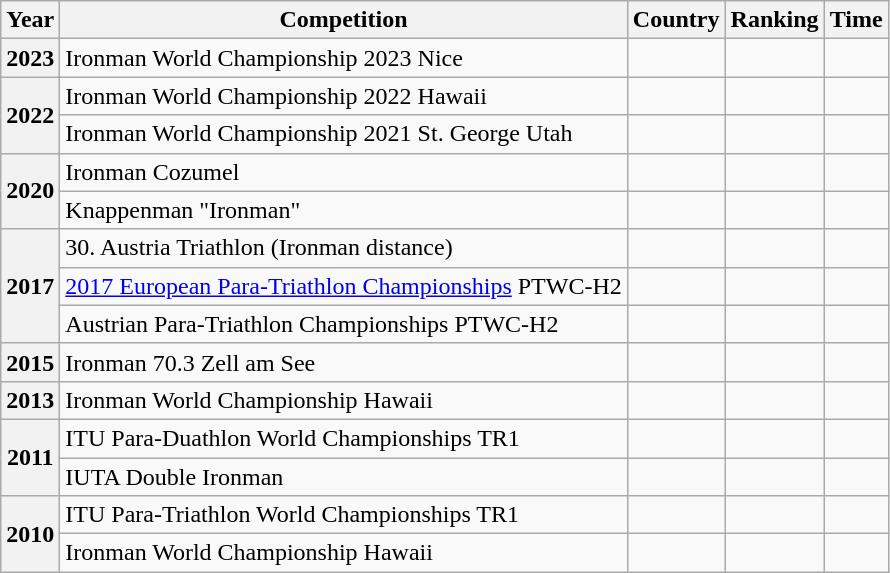<table class="wikitable ">
<tr>
<th scope=col>Year</th>
<th scope=col>Competition</th>
<th Scope=col>Country</th>
<th Scope=col>Ranking</th>
<th Scope=col>Time</th>
</tr>
<tr>
<th scope=row; align=center; rowspan=1>2023</th>
<td>Ironman World Championship 2023 Nice</td>
<td></td>
<td align=center></td>
<td></td>
</tr>
<tr>
<th scope=row; align=center; rowspan=2>2022</th>
<td>Ironman World Championship 2022 Hawaii</td>
<td></td>
<td align=center></td>
<td></td>
</tr>
<tr>
<td>Ironman World Championship 2021 St. George Utah</td>
<td></td>
<td align=center></td>
<td></td>
</tr>
<tr>
<th scope=row; align=center; rowspan=2>2020</th>
<td>Ironman Cozumel</td>
<td></td>
<td align=center></td>
<td></td>
</tr>
<tr>
<td>Knappenman "Ironman"</td>
<td></td>
<td align=center></td>
<td></td>
</tr>
<tr>
<th scope=row; align=center; rowspan=3>2017</th>
<td>30. Austria Triathlon (Ironman distance)</td>
<td></td>
<td align=center></td>
<td></td>
</tr>
<tr>
<td><a href='#'>2017 European Para-Triathlon Championships</a> PTWC-H2</td>
<td></td>
<td align=center></td>
<td></td>
</tr>
<tr>
<td>Austrian Para-Triathlon Championships PTWC-H2</td>
<td></td>
<td align=center></td>
<td></td>
</tr>
<tr>
<th scope=row; align=center;>2015</th>
<td>Ironman 70.3 Zell am See</td>
<td></td>
<td align=center></td>
<td></td>
</tr>
<tr>
<th scope=row; align=center;>2013</th>
<td>Ironman World Championship Hawaii</td>
<td></td>
<td align=center></td>
<td></td>
</tr>
<tr>
<th scope=row; align=center; rowspan=2>2011</th>
<td>ITU Para-Duathlon World Championships TR1</td>
<td></td>
<td align=center></td>
<td></td>
</tr>
<tr>
<td>IUTA Double Ironman</td>
<td></td>
<td align=center></td>
<td></td>
</tr>
<tr>
<th scope=row; align=center; rowspan=2>2010</th>
<td>ITU Para-Triathlon World Championships TR1</td>
<td></td>
<td align=center></td>
<td></td>
</tr>
<tr>
<td>Ironman World Championship Hawaii</td>
<td></td>
<td align=center></td>
<td></td>
</tr>
</table>
